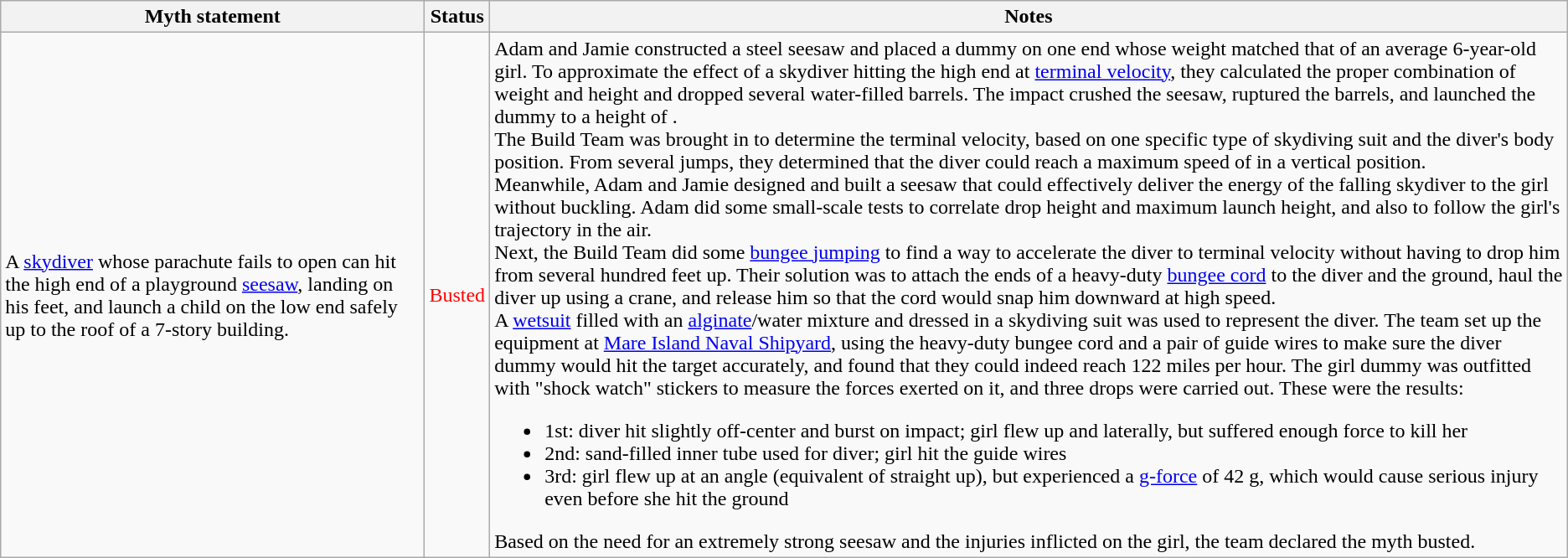<table class="wikitable plainrowheaders">
<tr>
<th>Myth statement</th>
<th>Status</th>
<th>Notes</th>
</tr>
<tr>
<td>A <a href='#'>skydiver</a> whose parachute fails to open can hit the high end of a playground <a href='#'>seesaw</a>, landing on his feet, and launch a child on the low end safely up to the roof of a 7-story building.</td>
<td style="color:red">Busted</td>
<td>Adam and Jamie constructed a steel seesaw and placed a dummy on one end whose weight matched that of an average 6-year-old girl. To approximate the effect of a skydiver hitting the high end at <a href='#'>terminal velocity</a>, they calculated the proper combination of weight and height and dropped several water-filled barrels. The impact crushed the seesaw, ruptured the barrels, and launched the dummy to a height of .<br>The Build Team was brought in to determine the terminal velocity, based on one specific type of skydiving suit and the diver's body position. From several jumps, they determined that the diver could reach a maximum speed of  in a vertical position.<br>Meanwhile, Adam and Jamie designed and built a seesaw that could effectively deliver the energy of the falling skydiver to the girl without buckling. Adam did some small-scale tests to correlate drop height and maximum launch height, and also to follow the girl's trajectory in the air.<br>Next, the Build Team did some <a href='#'>bungee jumping</a> to find a way to accelerate the diver to terminal velocity without having to drop him from several hundred feet up. Their solution was to attach the ends of a heavy-duty <a href='#'>bungee cord</a> to the diver and the ground, haul the diver up using a crane, and release him so that the cord would snap him downward at high speed.<br>A <a href='#'>wetsuit</a> filled with an <a href='#'>alginate</a>/water mixture and dressed in a skydiving suit was used to represent the diver. The team set up the equipment at <a href='#'>Mare Island Naval Shipyard</a>, using the heavy-duty bungee cord and a pair of guide wires to make sure the diver dummy would hit the target accurately, and found that they could indeed reach 122 miles per hour. The girl dummy was outfitted with "shock watch" stickers to measure the forces exerted on it, and three drops were carried out. These were the results:<ul><li>1st: diver hit slightly off-center and burst on impact; girl flew  up and  laterally, but suffered enough force to kill her</li><li>2nd: sand-filled inner tube used for diver; girl hit the guide wires</li><li>3rd: girl flew  up at an angle (equivalent of  straight up), but experienced a <a href='#'>g-force</a> of 42 g, which would cause serious injury even before she hit the ground</li></ul>Based on the need for an extremely strong seesaw and the injuries inflicted on the girl, the team declared the myth busted.</td>
</tr>
</table>
